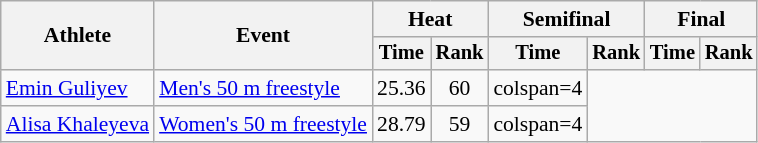<table class=wikitable style=font-size:90%;text-align:center>
<tr>
<th rowspan=2>Athlete</th>
<th rowspan=2>Event</th>
<th colspan=2>Heat</th>
<th colspan=2>Semifinal</th>
<th colspan=2>Final</th>
</tr>
<tr style=font-size:95%>
<th>Time</th>
<th>Rank</th>
<th>Time</th>
<th>Rank</th>
<th>Time</th>
<th>Rank</th>
</tr>
<tr>
<td align=left><a href='#'>Emin Guliyev</a></td>
<td align=left><a href='#'>Men's 50 m freestyle</a></td>
<td>25.36</td>
<td>60</td>
<td>colspan=4 </td>
</tr>
<tr>
<td align=left><a href='#'>Alisa Khaleyeva</a></td>
<td align=left><a href='#'>Women's 50 m freestyle</a></td>
<td>28.79</td>
<td>59</td>
<td>colspan=4 </td>
</tr>
</table>
